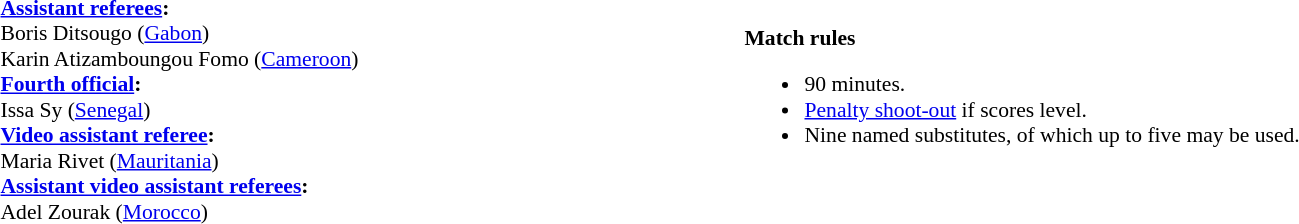<table style="width:100%;font-size:90%">
<tr>
<td><br><strong><a href='#'>Assistant referees</a>:</strong>
<br>Boris Ditsougo (<a href='#'>Gabon</a>)
<br>Karin Atizamboungou Fomo (<a href='#'>Cameroon</a>)
<br><strong><a href='#'>Fourth official</a>:</strong>
<br>Issa Sy (<a href='#'>Senegal</a>)
<br><strong><a href='#'>Video assistant referee</a>:</strong>
<br>Maria Rivet (<a href='#'>Mauritania</a>)
<br><strong><a href='#'>Assistant video assistant referees</a>:</strong>
<br>Adel Zourak (<a href='#'>Morocco</a>)
<br></td>
<td><strong>Match rules</strong><br><ul><li>90 minutes.</li><li><a href='#'>Penalty shoot-out</a> if scores level.</li><li>Nine named substitutes, of which up to five may be used.</li></ul></td>
</tr>
</table>
